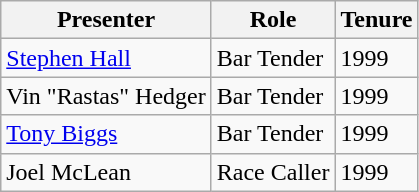<table class="wikitable sortable">
<tr>
<th>Presenter</th>
<th>Role</th>
<th>Tenure</th>
</tr>
<tr>
<td><a href='#'>Stephen Hall</a></td>
<td>Bar Tender</td>
<td>1999</td>
</tr>
<tr>
<td>Vin "Rastas" Hedger</td>
<td>Bar Tender</td>
<td>1999</td>
</tr>
<tr>
<td><a href='#'>Tony Biggs</a></td>
<td>Bar Tender</td>
<td>1999</td>
</tr>
<tr>
<td>Joel McLean</td>
<td>Race Caller</td>
<td>1999</td>
</tr>
</table>
